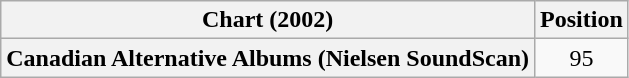<table class="wikitable plainrowheaders" style="text-align:center">
<tr>
<th scope="col">Chart (2002)</th>
<th scope="col">Position</th>
</tr>
<tr>
<th scope="row">Canadian Alternative Albums (Nielsen SoundScan)</th>
<td>95</td>
</tr>
</table>
